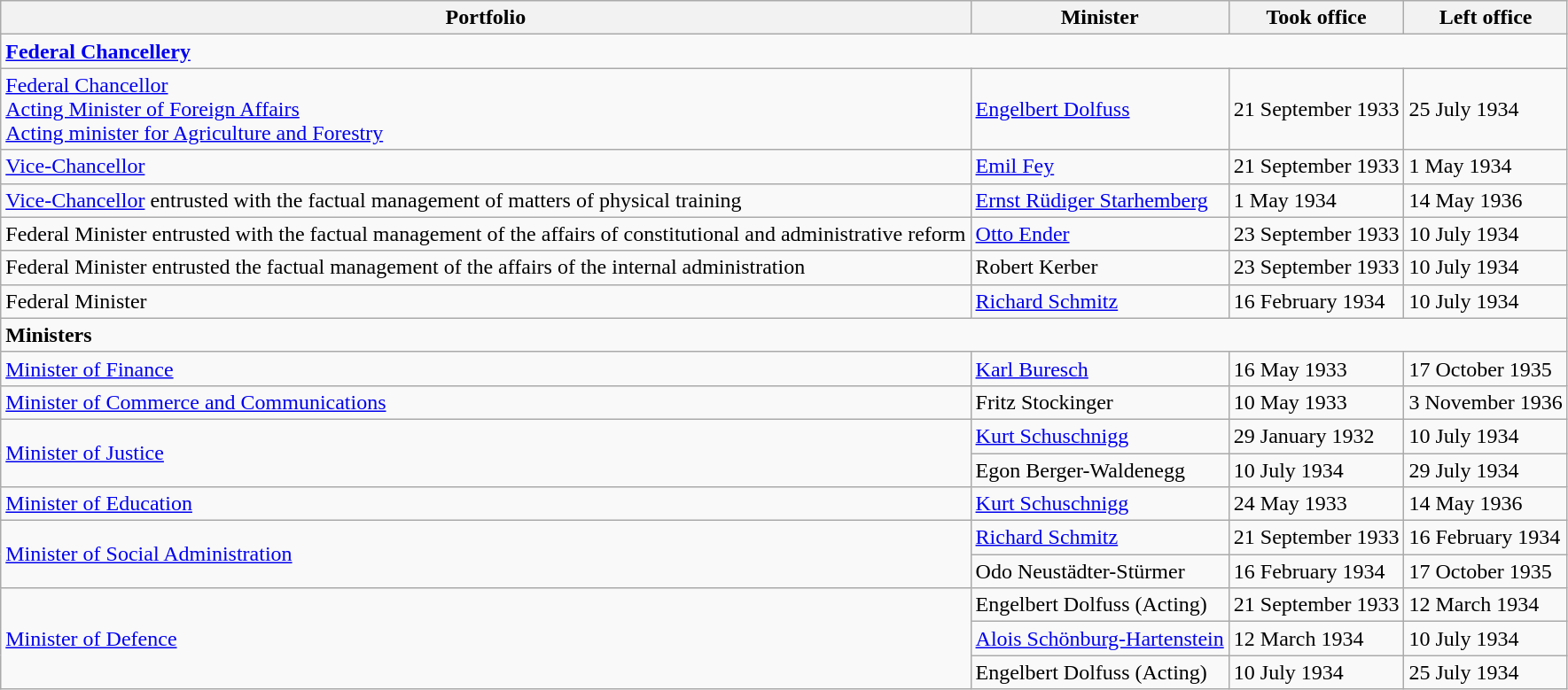<table class="wikitable">
<tr>
<th>Portfolio</th>
<th>Minister</th>
<th>Took office</th>
<th>Left office</th>
</tr>
<tr>
<td colspan="4"><strong><a href='#'>Federal Chancellery</a></strong></td>
</tr>
<tr>
<td><a href='#'>Federal Chancellor</a><br><a href='#'>Acting Minister of Foreign Affairs</a><br><a href='#'>Acting minister for Agriculture and Forestry</a></td>
<td><a href='#'>Engelbert Dolfuss</a></td>
<td>21 September 1933</td>
<td>25 July 1934</td>
</tr>
<tr>
<td><a href='#'>Vice-Chancellor</a></td>
<td><a href='#'>Emil Fey</a></td>
<td>21 September 1933</td>
<td>1 May 1934</td>
</tr>
<tr>
<td><a href='#'>Vice-Chancellor</a> entrusted with the factual management of matters of physical training</td>
<td><a href='#'>Ernst Rüdiger Starhemberg</a></td>
<td>1 May 1934</td>
<td>14 May 1936</td>
</tr>
<tr>
<td>Federal Minister entrusted with the factual management of the affairs of constitutional and administrative reform</td>
<td><a href='#'>Otto Ender</a></td>
<td>23 September 1933</td>
<td>10 July 1934</td>
</tr>
<tr>
<td>Federal Minister entrusted the factual management of the affairs of the internal administration</td>
<td>Robert Kerber</td>
<td>23 September 1933</td>
<td>10 July 1934</td>
</tr>
<tr>
<td>Federal Minister</td>
<td><a href='#'>Richard Schmitz</a></td>
<td>16 February 1934</td>
<td>10 July 1934</td>
</tr>
<tr>
<td colspan="4"><strong>Ministers</strong></td>
</tr>
<tr>
<td><a href='#'>Minister of Finance</a></td>
<td><a href='#'>Karl Buresch</a></td>
<td>16 May 1933</td>
<td>17 October 1935</td>
</tr>
<tr>
<td><a href='#'>Minister of Commerce and Communications</a></td>
<td>Fritz Stockinger</td>
<td>10 May 1933</td>
<td>3 November 1936</td>
</tr>
<tr>
<td rowspan="2"><a href='#'>Minister of Justice</a></td>
<td><a href='#'>Kurt Schuschnigg</a></td>
<td>29 January 1932</td>
<td>10 July 1934</td>
</tr>
<tr>
<td>Egon Berger-Waldenegg</td>
<td>10 July 1934</td>
<td>29 July 1934</td>
</tr>
<tr>
<td><a href='#'>Minister of Education</a></td>
<td><a href='#'>Kurt Schuschnigg</a></td>
<td>24 May 1933</td>
<td>14 May 1936</td>
</tr>
<tr>
<td rowspan="2"><a href='#'>Minister of Social Administration</a></td>
<td><a href='#'>Richard Schmitz</a></td>
<td>21 September 1933</td>
<td>16 February 1934</td>
</tr>
<tr>
<td>Odo Neustädter-Stürmer</td>
<td>16 February 1934</td>
<td>17 October 1935</td>
</tr>
<tr>
<td rowspan="3"><a href='#'>Minister of Defence</a></td>
<td>Engelbert Dolfuss (Acting)</td>
<td>21 September 1933</td>
<td>12 March 1934</td>
</tr>
<tr>
<td><a href='#'>Alois Schönburg-Hartenstein</a></td>
<td>12 March 1934</td>
<td>10 July 1934</td>
</tr>
<tr>
<td>Engelbert Dolfuss (Acting)</td>
<td>10 July 1934</td>
<td>25 July 1934</td>
</tr>
</table>
